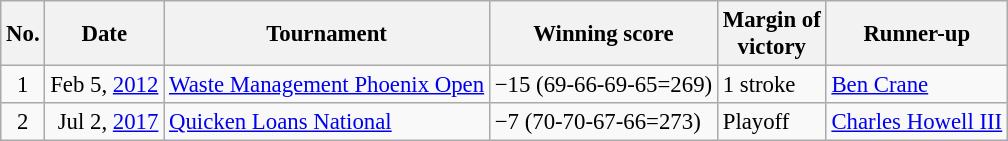<table class="wikitable" style="font-size:95%;">
<tr>
<th>No.</th>
<th>Date</th>
<th>Tournament</th>
<th>Winning score</th>
<th>Margin of<br>victory</th>
<th>Runner-up</th>
</tr>
<tr>
<td align=center>1</td>
<td align=right>Feb 5, <a href='#'>2012</a></td>
<td><a href='#'>Waste Management Phoenix Open</a></td>
<td>−15 (69-66-69-65=269)</td>
<td>1 stroke</td>
<td> <a href='#'>Ben Crane</a></td>
</tr>
<tr>
<td align=center>2</td>
<td align=right>Jul 2, <a href='#'>2017</a></td>
<td><a href='#'>Quicken Loans National</a></td>
<td>−7 (70-70-67-66=273)</td>
<td>Playoff</td>
<td> <a href='#'>Charles Howell III</a></td>
</tr>
</table>
